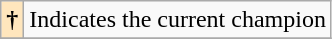<table class="wikitable">
<tr>
<th style="background-color:#FFE6BD">†</th>
<td>Indicates the current champion</td>
</tr>
<tr>
</tr>
</table>
